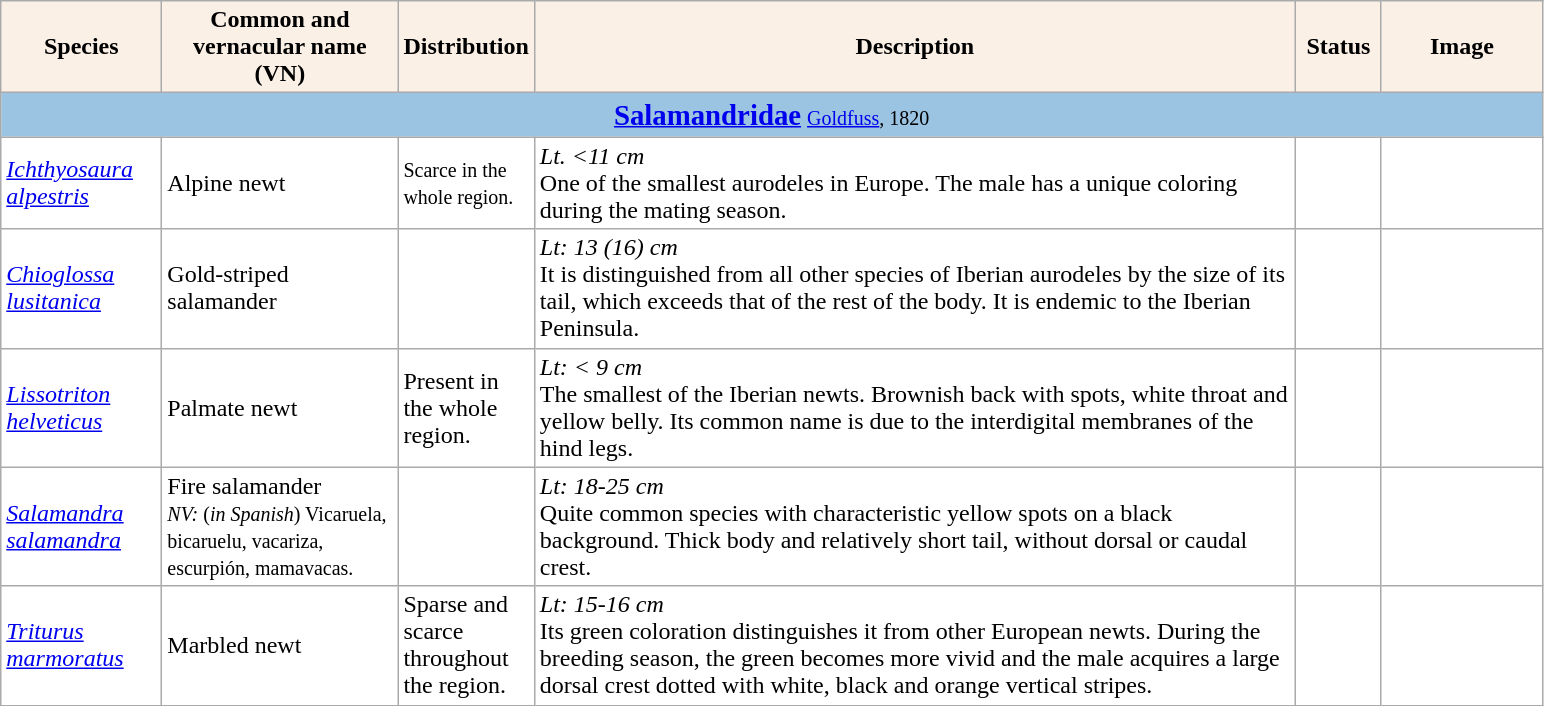<table class="sortable wikitable" border="0" style="background:#ffffff" align="top">
<tr>
<th style="background:Linen; color:Black" width="100">Species</th>
<th style="background:Linen; color:Black" width="150">Common and vernacular name (VN)</th>
<th style="background:Linen; color:Black" width="80">Distribution</th>
<th style="background:Linen; color:Black" width="500">Description</th>
<th style="background:Linen; color:Black" width="50">Status</th>
<th style="background:Linen; color:Black" width="100">Image</th>
</tr>
<tr>
<td colspan="6" style="background:#9BC4E2;" align="center"><big><strong><a href='#'>Salamandridae</a></strong></big> <small><a href='#'>Goldfuss</a>, 1820</small></td>
</tr>
<tr>
<td><em><a href='#'>Ichthyosaura alpestris</a></em></td>
<td>Alpine newt</td>
<td><small>Scarce in the whole region.</small></td>
<td><em>Lt. <11 cm</em><br>One of the smallest aurodeles in Europe. The male has a unique coloring during the mating season.</td>
<td></td>
<td></td>
</tr>
<tr>
<td><em><a href='#'>Chioglossa lusitanica</a></em></td>
<td>Gold-striped salamander</td>
<td></td>
<td><em>Lt: 13 (16) cm</em><br>It is distinguished from all other species of Iberian aurodeles by the size of its tail, which exceeds that of the rest of the body. It is endemic to the Iberian Peninsula.</td>
<td></td>
<td></td>
</tr>
<tr>
<td><em><a href='#'>Lissotriton helveticus</a></em></td>
<td>Palmate newt</td>
<td>Present in the whole region.</td>
<td><em>Lt: < 9 cm</em><br>The smallest of the Iberian newts. Brownish back with spots, white throat and yellow belly. Its common name is due to the interdigital membranes of the hind legs.</td>
<td></td>
<td></td>
</tr>
<tr>
<td><em><a href='#'>Salamandra salamandra</a></em></td>
<td>Fire salamander<br><small><em>NV:</em> (<em>in Spanish</em>) Vicaruela, bicaruelu, vacariza, escurpión, mamavacas.</small></td>
<td></td>
<td><em>Lt: 18-25 cm</em><br>Quite common species with characteristic yellow spots on a black background. Thick body and relatively short tail, without dorsal or caudal crest.</td>
<td></td>
<td></td>
</tr>
<tr>
<td><em><a href='#'>Triturus marmoratus</a></em></td>
<td>Marbled newt</td>
<td>Sparse and scarce throughout the region.</td>
<td><em>Lt: 15-16 cm</em><br>Its green coloration distinguishes it from other European newts. During the breeding season, the green becomes more vivid and the male acquires a large dorsal crest dotted with white, black and orange vertical stripes.</td>
<td></td>
<td></td>
</tr>
</table>
